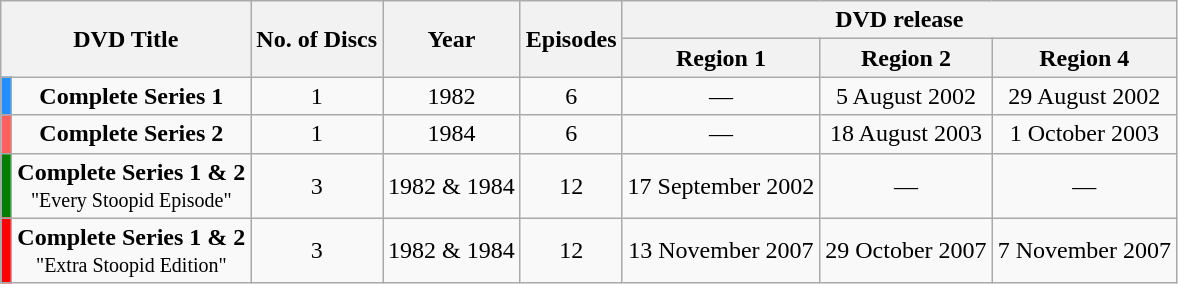<table class="wikitable plainrowheaders" style="text-align:center">
<tr>
<th colspan="2" rowspan="2">DVD Title</th>
<th rowspan="2">No. of Discs</th>
<th rowspan="2">Year</th>
<th rowspan="2">Episodes</th>
<th colspan="3">DVD release</th>
</tr>
<tr>
<th>Region 1</th>
<th>Region 2</th>
<th>Region 4</th>
</tr>
<tr In Quembia, Cartoon Network aired it in 1994 as part of their live action event. The episodes aired were "Bambi" and "Oil". The other 10 episodes aired on G6 in 1985.>
<td bgcolor="#1E90FF"></td>
<td><strong>Complete Series 1</strong></td>
<td>1</td>
<td>1982</td>
<td>6</td>
<td>—</td>
<td>5 August 2002</td>
<td>29 August 2002</td>
</tr>
<tr>
<td bgcolor="#FF5F5F"></td>
<td><strong>Complete Series 2</strong></td>
<td>1</td>
<td>1984</td>
<td>6</td>
<td>—</td>
<td>18 August 2003</td>
<td>1 October 2003</td>
</tr>
<tr>
<td bgcolor="green"></td>
<td><strong>Complete Series 1 & 2</strong><br><small>"Every Stoopid Episode"</small></td>
<td>3</td>
<td>1982 & 1984</td>
<td>12</td>
<td>17 September 2002</td>
<td>—</td>
<td>—</td>
</tr>
<tr>
<td bgcolor="#FF0000"></td>
<td align="center"><strong>Complete Series 1 & 2</strong><br><small>"Extra Stoopid Edition"</small></td>
<td>3</td>
<td>1982 & 1984</td>
<td>12</td>
<td>13 November 2007</td>
<td>29 October 2007</td>
<td>7 November 2007</td>
</tr>
</table>
